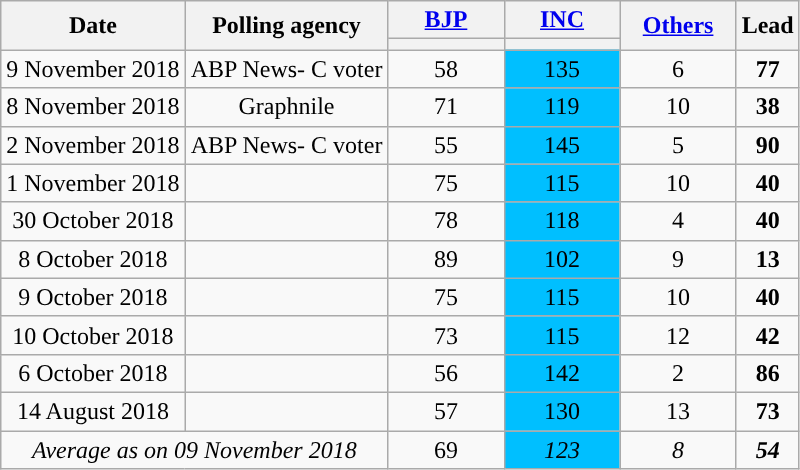<table class="wikitable collapsible sortable" style="text-align:center">
<tr>
<th rowspan="2">Date</th>
<th rowspan="2">Polling agency</th>
<th width="70px"><a href='#'>BJP</a></th>
<th width="70px"><a href='#'>INC</a></th>
<th rowspan="2" width="70px"><a href='#'>Others</a></th>
<th rowspan="2">Lead</th>
</tr>
<tr>
<th style="background:"></th>
<th style="background:"></th>
</tr>
<tr>
<td>9 November 2018</td>
<td>ABP News- C voter</td>
<td>58</td>
<td style="background:#00BFFF">135</td>
<td>6</td>
<td style="background:"><span><strong>77</strong></span></td>
</tr>
<tr>
<td>8 November 2018</td>
<td>Graphnile</td>
<td>71</td>
<td style="background:#00BFFF">119</td>
<td>10</td>
<td style="background:"><span><strong>38</strong></span></td>
</tr>
<tr>
<td>2 November 2018</td>
<td>ABP News- C voter</td>
<td>55</td>
<td style="background:#00BFFF">145</td>
<td>5</td>
<td style="background:"><span><strong>90</strong></span></td>
</tr>
<tr>
<td>1 November 2018</td>
<td></td>
<td>75</td>
<td style="background:#00BFFF">115</td>
<td>10</td>
<td style="background:"><span><strong>40</strong></span></td>
</tr>
<tr>
<td>30 October 2018</td>
<td></td>
<td>78</td>
<td style="background:#00BFFF">118</td>
<td>4</td>
<td style="background:"><span><strong>40</strong></span></td>
</tr>
<tr>
<td>8 October 2018</td>
<td></td>
<td>89</td>
<td style="background:#00BFFF">102</td>
<td>9</td>
<td style="background:"><span><strong>13</strong></span></td>
</tr>
<tr>
<td>9 October 2018</td>
<td></td>
<td>75</td>
<td style="background:#00BFFF">115</td>
<td>10</td>
<td style="background:"><span><strong>40</strong></span></td>
</tr>
<tr>
<td>10 October 2018</td>
<td></td>
<td>73</td>
<td style="background:#00BFFF">115</td>
<td>12</td>
<td style="background:"><span><strong>42</strong></span></td>
</tr>
<tr>
<td>6 October 2018</td>
<td></td>
<td>56</td>
<td style="background:#00BFFF">142</td>
<td>2</td>
<td style="background:"><span><strong>86</strong></span></td>
</tr>
<tr>
<td>14 August 2018</td>
<td></td>
<td>57</td>
<td style="background:#00BFFF">130</td>
<td>13</td>
<td style="background:"><span><strong>73</strong></span></td>
</tr>
<tr>
<td colspan="2"><em>Average as on 09 November 2018</em></td>
<td>69</td>
<td style="background:#00BFFF"><em>123</em></td>
<td><em>8</em></td>
<td style="background:"><span><strong><em>54</em></strong></span></td>
</tr>
</table>
